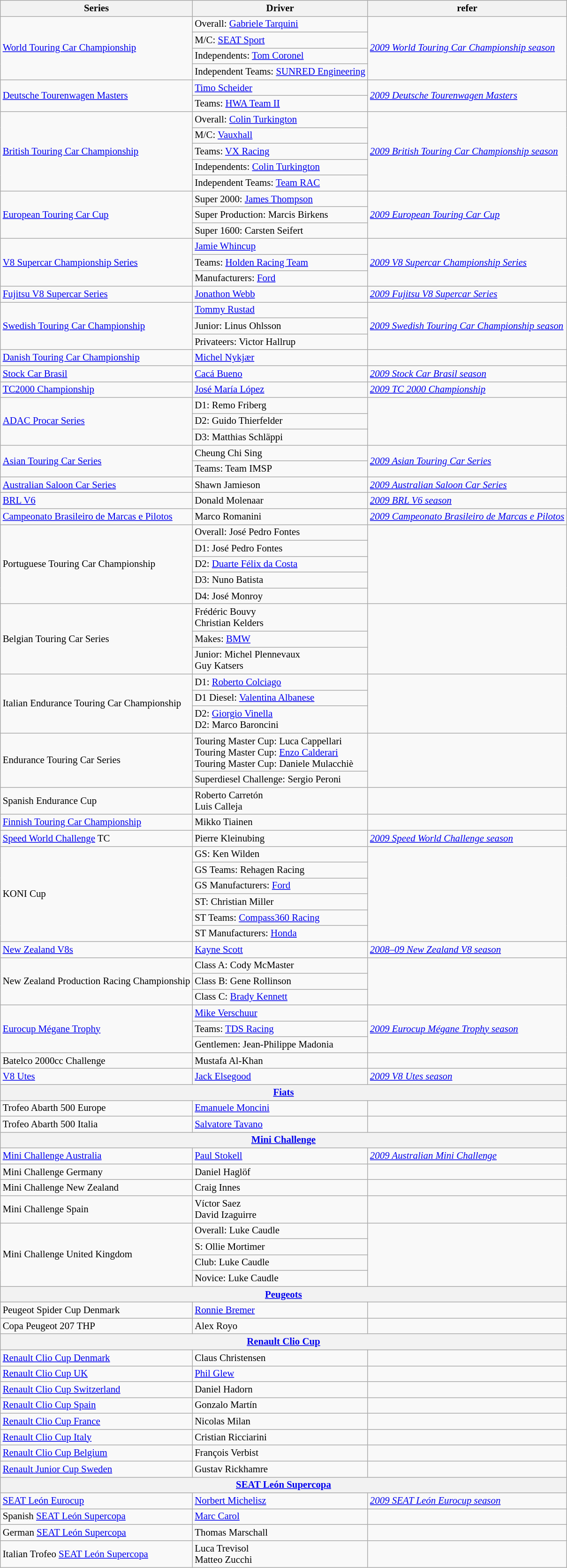<table class="wikitable" style="font-size: 87%;">
<tr>
<th>Series</th>
<th>Driver</th>
<th>refer</th>
</tr>
<tr>
<td rowspan=4><a href='#'>World Touring Car Championship</a></td>
<td>Overall:  <a href='#'>Gabriele Tarquini</a></td>
<td rowspan=4><em><a href='#'>2009 World Touring Car Championship season</a></em></td>
</tr>
<tr>
<td>M/C:  <a href='#'>SEAT Sport</a></td>
</tr>
<tr>
<td>Independents:  <a href='#'>Tom Coronel</a></td>
</tr>
<tr>
<td>Independent Teams:  <a href='#'>SUNRED Engineering</a></td>
</tr>
<tr>
<td rowspan=2><a href='#'>Deutsche Tourenwagen Masters</a></td>
<td> <a href='#'>Timo Scheider</a></td>
<td rowspan=2><em><a href='#'>2009 Deutsche Tourenwagen Masters</a></em></td>
</tr>
<tr>
<td>Teams:  <a href='#'>HWA Team II</a></td>
</tr>
<tr>
<td rowspan=5><a href='#'>British Touring Car Championship</a></td>
<td>Overall:  <a href='#'>Colin Turkington</a></td>
<td rowspan=5><em><a href='#'>2009 British Touring Car Championship season</a></em></td>
</tr>
<tr>
<td>M/C:  <a href='#'>Vauxhall</a></td>
</tr>
<tr>
<td>Teams:  <a href='#'>VX Racing</a></td>
</tr>
<tr>
<td>Independents:  <a href='#'>Colin Turkington</a></td>
</tr>
<tr>
<td>Independent Teams:  <a href='#'>Team RAC</a></td>
</tr>
<tr>
<td rowspan=3><a href='#'>European Touring Car Cup</a></td>
<td>Super 2000:  <a href='#'>James Thompson</a></td>
<td rowspan=3><em><a href='#'>2009 European Touring Car Cup</a></em></td>
</tr>
<tr>
<td>Super Production:  Marcis Birkens</td>
</tr>
<tr>
<td>Super 1600:  Carsten Seifert</td>
</tr>
<tr>
<td rowspan=3><a href='#'>V8 Supercar Championship Series</a></td>
<td> <a href='#'>Jamie Whincup</a></td>
<td rowspan=3><em><a href='#'>2009 V8 Supercar Championship Series</a></em></td>
</tr>
<tr>
<td>Teams:  <a href='#'>Holden Racing Team</a></td>
</tr>
<tr>
<td>Manufacturers:  <a href='#'>Ford</a></td>
</tr>
<tr>
<td><a href='#'>Fujitsu V8 Supercar Series</a></td>
<td> <a href='#'>Jonathon Webb</a></td>
<td><em><a href='#'>2009 Fujitsu V8 Supercar Series</a></em></td>
</tr>
<tr>
<td rowspan=3><a href='#'>Swedish Touring Car Championship</a></td>
<td> <a href='#'>Tommy Rustad</a></td>
<td rowspan=3><em><a href='#'>2009 Swedish Touring Car Championship season</a></em></td>
</tr>
<tr>
<td>Junior:  Linus Ohlsson</td>
</tr>
<tr>
<td>Privateers:  Victor Hallrup</td>
</tr>
<tr>
<td><a href='#'>Danish Touring Car Championship</a></td>
<td> <a href='#'>Michel Nykjær</a></td>
<td></td>
</tr>
<tr>
<td><a href='#'>Stock Car Brasil</a></td>
<td> <a href='#'>Cacá Bueno</a></td>
<td><em><a href='#'>2009 Stock Car Brasil season</a></em></td>
</tr>
<tr>
<td><a href='#'>TC2000 Championship</a></td>
<td> <a href='#'>José María López</a></td>
<td><em><a href='#'>2009 TC 2000 Championship</a></em></td>
</tr>
<tr>
<td rowspan=3><a href='#'>ADAC Procar Series</a></td>
<td>D1:  Remo Friberg</td>
<td rowspan=3></td>
</tr>
<tr>
<td>D2:  Guido Thierfelder</td>
</tr>
<tr>
<td>D3:  Matthias Schläppi</td>
</tr>
<tr>
<td rowspan=2><a href='#'>Asian Touring Car Series</a></td>
<td> Cheung Chi Sing</td>
<td rowspan=2><em><a href='#'>2009 Asian Touring Car Series</a></em></td>
</tr>
<tr>
<td>Teams:  Team IMSP</td>
</tr>
<tr>
<td><a href='#'>Australian Saloon Car Series</a></td>
<td> Shawn Jamieson</td>
<td><em><a href='#'>2009 Australian Saloon Car Series</a></em></td>
</tr>
<tr>
<td><a href='#'>BRL V6</a></td>
<td> Donald Molenaar</td>
<td><em><a href='#'>2009 BRL V6 season</a></em></td>
</tr>
<tr>
<td><a href='#'>Campeonato Brasileiro de Marcas e Pilotos</a></td>
<td> Marco Romanini</td>
<td><em><a href='#'>2009 Campeonato Brasileiro de Marcas e Pilotos</a></em></td>
</tr>
<tr>
<td rowspan=5>Portuguese Touring Car Championship</td>
<td>Overall:  José Pedro Fontes</td>
<td rowspan=5></td>
</tr>
<tr>
<td>D1:  José Pedro Fontes</td>
</tr>
<tr>
<td>D2:  <a href='#'>Duarte Félix da Costa</a></td>
</tr>
<tr>
<td>D3:  Nuno Batista</td>
</tr>
<tr>
<td>D4:  José Monroy</td>
</tr>
<tr>
<td rowspan=3>Belgian Touring Car Series</td>
<td> Frédéric Bouvy<br> Christian Kelders</td>
<td rowspan=3></td>
</tr>
<tr>
<td>Makes:  <a href='#'>BMW</a></td>
</tr>
<tr>
<td>Junior:  Michel Plennevaux<br> Guy Katsers</td>
</tr>
<tr>
<td rowspan=3>Italian Endurance Touring Car Championship</td>
<td>D1:  <a href='#'>Roberto Colciago</a></td>
<td rowspan=3></td>
</tr>
<tr>
<td>D1 Diesel:  <a href='#'>Valentina Albanese</a></td>
</tr>
<tr>
<td>D2:  <a href='#'>Giorgio Vinella</a><br>D2:  Marco Baroncini</td>
</tr>
<tr>
<td rowspan=2>Endurance Touring Car Series</td>
<td>Touring Master Cup:  Luca Cappellari<br>Touring Master Cup:  <a href='#'>Enzo Calderari</a><br>Touring Master Cup:  Daniele Mulacchiè</td>
<td rowspan=2></td>
</tr>
<tr>
<td>Superdiesel Challenge:  Sergio Peroni</td>
</tr>
<tr>
<td>Spanish Endurance Cup</td>
<td> Roberto Carretón<br> Luis Calleja</td>
<td></td>
</tr>
<tr>
<td><a href='#'>Finnish Touring Car Championship</a></td>
<td> Mikko Tiainen</td>
<td></td>
</tr>
<tr>
<td><a href='#'>Speed World Challenge</a> TC</td>
<td> Pierre Kleinubing</td>
<td><em><a href='#'>2009 Speed World Challenge season</a></em></td>
</tr>
<tr>
<td rowspan=6>KONI Cup</td>
<td>GS:  Ken Wilden</td>
<td rowspan=6></td>
</tr>
<tr>
<td>GS Teams:  Rehagen Racing</td>
</tr>
<tr>
<td>GS Manufacturers:  <a href='#'>Ford</a></td>
</tr>
<tr>
<td>ST:  Christian Miller</td>
</tr>
<tr>
<td>ST Teams:  <a href='#'>Compass360 Racing</a></td>
</tr>
<tr>
<td>ST Manufacturers:  <a href='#'>Honda</a></td>
</tr>
<tr>
<td><a href='#'>New Zealand V8s</a></td>
<td> <a href='#'>Kayne Scott</a></td>
<td><em><a href='#'>2008–09 New Zealand V8 season</a></em></td>
</tr>
<tr>
<td rowspan=3>New Zealand Production Racing Championship</td>
<td>Class A:  Cody McMaster</td>
<td rowspan=3></td>
</tr>
<tr>
<td>Class B:  Gene Rollinson</td>
</tr>
<tr>
<td>Class C:  <a href='#'>Brady Kennett</a></td>
</tr>
<tr>
<td rowspan=3><a href='#'>Eurocup Mégane Trophy</a></td>
<td> <a href='#'>Mike Verschuur</a></td>
<td rowspan=3><em><a href='#'>2009 Eurocup Mégane Trophy season</a></em></td>
</tr>
<tr>
<td>Teams:  <a href='#'>TDS Racing</a></td>
</tr>
<tr>
<td>Gentlemen:  Jean-Philippe Madonia</td>
</tr>
<tr>
<td>Batelco 2000cc Challenge</td>
<td> Mustafa Al-Khan</td>
<td></td>
</tr>
<tr>
<td><a href='#'>V8 Utes</a></td>
<td> <a href='#'>Jack Elsegood</a></td>
<td><em><a href='#'>2009 V8 Utes season</a></em></td>
</tr>
<tr>
<th colspan=3><a href='#'>Fiats</a></th>
</tr>
<tr>
<td>Trofeo Abarth 500 Europe</td>
<td> <a href='#'>Emanuele Moncini</a></td>
<td></td>
</tr>
<tr>
<td>Trofeo Abarth 500 Italia</td>
<td> <a href='#'>Salvatore Tavano</a></td>
<td></td>
</tr>
<tr>
<th colspan=3><a href='#'>Mini Challenge</a></th>
</tr>
<tr>
<td><a href='#'>Mini Challenge Australia</a></td>
<td> <a href='#'>Paul Stokell</a></td>
<td><em><a href='#'>2009 Australian Mini Challenge</a></em></td>
</tr>
<tr>
<td>Mini Challenge Germany</td>
<td> Daniel Haglöf</td>
<td></td>
</tr>
<tr>
<td>Mini Challenge New Zealand</td>
<td> Craig Innes</td>
<td></td>
</tr>
<tr>
<td>Mini Challenge Spain</td>
<td> Víctor Saez<br> David Izaguirre</td>
<td></td>
</tr>
<tr>
<td rowspan=4>Mini Challenge United Kingdom</td>
<td>Overall:  Luke Caudle</td>
<td rowspan=4></td>
</tr>
<tr>
<td>S:  Ollie Mortimer</td>
</tr>
<tr>
<td>Club:  Luke Caudle</td>
</tr>
<tr>
<td>Novice:  Luke Caudle</td>
</tr>
<tr>
<th colspan=3><a href='#'>Peugeots</a></th>
</tr>
<tr>
<td>Peugeot Spider Cup Denmark</td>
<td> <a href='#'>Ronnie Bremer</a></td>
<td></td>
</tr>
<tr>
<td>Copa Peugeot 207 THP</td>
<td> Alex Royo</td>
<td></td>
</tr>
<tr>
<th colspan=3><a href='#'>Renault Clio Cup</a></th>
</tr>
<tr>
<td><a href='#'>Renault Clio Cup Denmark</a></td>
<td> Claus Christensen</td>
<td></td>
</tr>
<tr>
<td><a href='#'>Renault Clio Cup UK</a></td>
<td> <a href='#'>Phil Glew</a></td>
<td></td>
</tr>
<tr>
<td><a href='#'>Renault Clio Cup Switzerland</a></td>
<td> Daniel Hadorn</td>
<td></td>
</tr>
<tr>
<td><a href='#'>Renault Clio Cup Spain</a></td>
<td> Gonzalo Martín</td>
<td></td>
</tr>
<tr>
<td><a href='#'>Renault Clio Cup France</a></td>
<td> Nicolas Milan</td>
<td></td>
</tr>
<tr>
<td><a href='#'>Renault Clio Cup Italy</a></td>
<td> Cristian Ricciarini</td>
<td></td>
</tr>
<tr>
<td><a href='#'>Renault Clio Cup Belgium</a></td>
<td> François Verbist</td>
<td></td>
</tr>
<tr>
<td><a href='#'>Renault Junior Cup Sweden</a></td>
<td> Gustav Rickhamre</td>
<td></td>
</tr>
<tr>
<th colspan=3><a href='#'>SEAT León Supercopa</a></th>
</tr>
<tr>
<td><a href='#'>SEAT León Eurocup</a></td>
<td> <a href='#'>Norbert Michelisz</a></td>
<td><em><a href='#'>2009 SEAT León Eurocup season</a></em></td>
</tr>
<tr>
<td>Spanish <a href='#'>SEAT León Supercopa</a></td>
<td> <a href='#'>Marc Carol</a></td>
<td></td>
</tr>
<tr>
<td>German <a href='#'>SEAT León Supercopa</a></td>
<td> Thomas Marschall</td>
<td></td>
</tr>
<tr>
<td>Italian Trofeo <a href='#'>SEAT León Supercopa</a></td>
<td> Luca Trevisol<br> Matteo Zucchi</td>
<td></td>
</tr>
</table>
